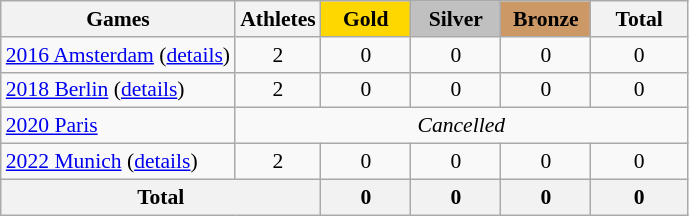<table class="wikitable" style="text-align:center; font-size:90%;">
<tr>
<th>Games</th>
<th>Athletes</th>
<td style="background:gold; width:3.7em; font-weight:bold;">Gold</td>
<td style="background:silver; width:3.7em; font-weight:bold;">Silver</td>
<td style="background:#cc9966; width:3.7em; font-weight:bold;">Bronze</td>
<th style="width:4em; font-weight:bold;">Total</th>
</tr>
<tr>
<td align=left> <a href='#'>2016 Amsterdam</a> (<a href='#'>details</a>)</td>
<td>2</td>
<td>0</td>
<td>0</td>
<td>0</td>
<td>0</td>
</tr>
<tr>
<td align=left> <a href='#'>2018 Berlin</a> (<a href='#'>details</a>)</td>
<td>2</td>
<td>0</td>
<td>0</td>
<td>0</td>
<td>0</td>
</tr>
<tr>
<td align=left> <a href='#'>2020 Paris</a></td>
<td colspan=6><em>Cancelled</em></td>
</tr>
<tr>
<td align=left> <a href='#'>2022 Munich</a> (<a href='#'>details</a>)</td>
<td>2</td>
<td>0</td>
<td>0</td>
<td>0</td>
<td>0</td>
</tr>
<tr>
<th colspan=2>Total</th>
<th>0</th>
<th>0</th>
<th>0</th>
<th>0</th>
</tr>
</table>
